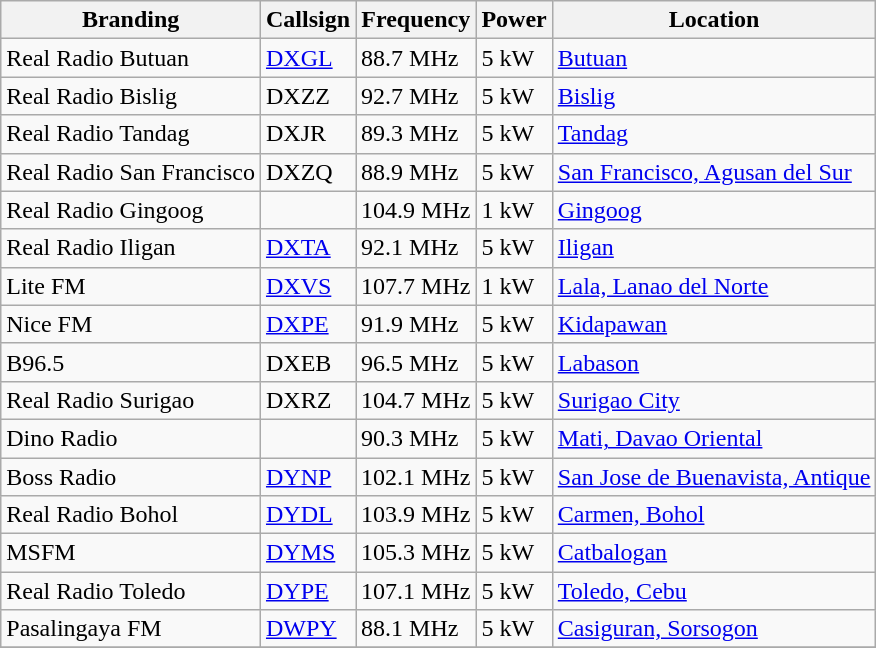<table class="wikitable">
<tr>
<th>Branding</th>
<th>Callsign</th>
<th>Frequency</th>
<th>Power</th>
<th>Location</th>
</tr>
<tr>
<td>Real Radio Butuan</td>
<td><a href='#'>DXGL</a></td>
<td>88.7 MHz</td>
<td>5 kW</td>
<td><a href='#'>Butuan</a></td>
</tr>
<tr>
<td>Real Radio Bislig</td>
<td>DXZZ</td>
<td>92.7 MHz</td>
<td>5 kW</td>
<td><a href='#'>Bislig</a></td>
</tr>
<tr>
<td>Real Radio Tandag</td>
<td>DXJR</td>
<td>89.3 MHz</td>
<td>5 kW</td>
<td><a href='#'>Tandag</a></td>
</tr>
<tr>
<td>Real Radio San Francisco</td>
<td>DXZQ</td>
<td>88.9 MHz</td>
<td>5 kW</td>
<td><a href='#'>San Francisco, Agusan del Sur</a></td>
</tr>
<tr>
<td>Real Radio Gingoog</td>
<td></td>
<td>104.9 MHz</td>
<td>1 kW</td>
<td><a href='#'>Gingoog</a></td>
</tr>
<tr>
<td>Real Radio Iligan</td>
<td><a href='#'>DXTA</a></td>
<td>92.1 MHz</td>
<td>5 kW</td>
<td><a href='#'>Iligan</a></td>
</tr>
<tr>
<td>Lite FM</td>
<td><a href='#'>DXVS</a></td>
<td>107.7 MHz</td>
<td>1 kW</td>
<td><a href='#'>Lala, Lanao del Norte</a></td>
</tr>
<tr>
<td>Nice FM</td>
<td><a href='#'>DXPE</a></td>
<td>91.9 MHz</td>
<td>5 kW</td>
<td><a href='#'>Kidapawan</a></td>
</tr>
<tr>
<td>B96.5</td>
<td>DXEB</td>
<td>96.5 MHz</td>
<td>5 kW</td>
<td><a href='#'>Labason</a></td>
</tr>
<tr>
<td>Real Radio Surigao</td>
<td>DXRZ</td>
<td>104.7 MHz</td>
<td>5 kW</td>
<td><a href='#'>Surigao City</a></td>
</tr>
<tr>
<td>Dino Radio</td>
<td></td>
<td>90.3 MHz</td>
<td>5 kW</td>
<td><a href='#'>Mati, Davao Oriental</a></td>
</tr>
<tr>
<td>Boss Radio</td>
<td><a href='#'>DYNP</a></td>
<td>102.1 MHz</td>
<td>5 kW</td>
<td><a href='#'>San Jose de Buenavista, Antique</a></td>
</tr>
<tr>
<td>Real Radio Bohol</td>
<td><a href='#'>DYDL</a></td>
<td>103.9 MHz</td>
<td>5 kW</td>
<td><a href='#'>Carmen, Bohol</a></td>
</tr>
<tr>
<td>MSFM</td>
<td><a href='#'>DYMS</a></td>
<td>105.3 MHz</td>
<td>5 kW</td>
<td><a href='#'>Catbalogan</a></td>
</tr>
<tr>
<td>Real Radio Toledo</td>
<td><a href='#'>DYPE</a></td>
<td>107.1 MHz</td>
<td>5 kW</td>
<td><a href='#'>Toledo, Cebu</a></td>
</tr>
<tr>
<td>Pasalingaya FM</td>
<td><a href='#'>DWPY</a></td>
<td>88.1 MHz</td>
<td>5 kW</td>
<td><a href='#'>Casiguran, Sorsogon</a></td>
</tr>
<tr>
</tr>
</table>
